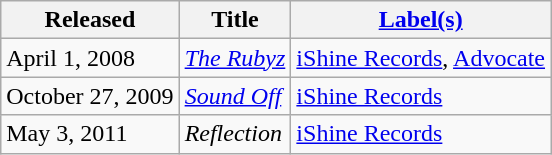<table class="wikitable">
<tr>
<th>Released</th>
<th>Title</th>
<th><a href='#'>Label(s)</a></th>
</tr>
<tr>
<td>April 1, 2008</td>
<td><em><a href='#'>The Rubyz</a></em></td>
<td><a href='#'>iShine Records</a>, <a href='#'>Advocate</a></td>
</tr>
<tr>
<td>October 27, 2009</td>
<td><em><a href='#'>Sound Off</a></em></td>
<td><a href='#'>iShine Records</a></td>
</tr>
<tr>
<td>May 3, 2011</td>
<td><em>Reflection</em></td>
<td><a href='#'>iShine Records</a></td>
</tr>
</table>
